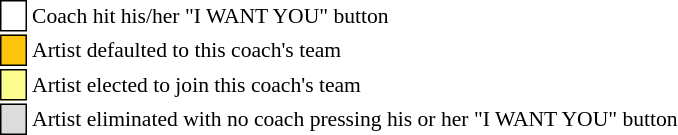<table class="toccolours" style="font-size: 90%; white-space: nowrap;">
<tr>
<td style="background:white; border:1px solid black;"> <strong></strong> </td>
<td>Coach hit his/her "I WANT YOU" button</td>
</tr>
<tr>
<td style="background:#ffc40c; border:1px solid black;">    </td>
<td>Artist defaulted to this coach's team</td>
</tr>
<tr>
<td style="background:#fdfc8f; border:1px solid black;">    </td>
<td style="padding-right: 8px">Artist elected to join this coach's team</td>
</tr>
<tr>
<td style="background:#dcdcdc; border:1px solid black;">    </td>
<td>Artist eliminated with no coach pressing his or her "I WANT YOU" button</td>
</tr>
</table>
